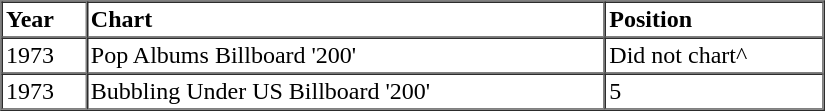<table border=1 cellspacing=0 cellpadding=2 width="550px">
<tr>
<th align="left">Year</th>
<th align="left">Chart</th>
<th align="left">Position</th>
</tr>
<tr>
<td align="left">1973</td>
<td align="left">Pop Albums Billboard '200'</td>
<td align="left">Did not chart^</td>
</tr>
<tr>
<td align="left">1973</td>
<td align="left">Bubbling Under US Billboard '200'</td>
<td align="left">5</td>
</tr>
</table>
